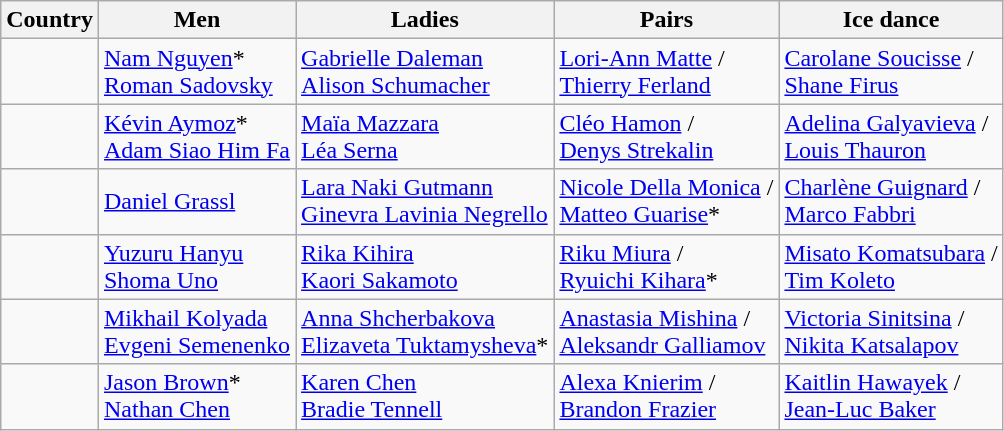<table class="wikitable">
<tr>
<th>Country</th>
<th>Men</th>
<th>Ladies</th>
<th>Pairs</th>
<th>Ice dance</th>
</tr>
<tr>
<td></td>
<td><a href='#'>Nam Nguyen</a>*<br><a href='#'>Roman Sadovsky</a></td>
<td><a href='#'>Gabrielle Daleman</a><br><a href='#'>Alison Schumacher</a></td>
<td><a href='#'>Lori-Ann Matte</a> /<br> <a href='#'>Thierry Ferland</a></td>
<td><a href='#'>Carolane Soucisse</a> /<br> <a href='#'>Shane Firus</a></td>
</tr>
<tr>
<td></td>
<td><a href='#'>Kévin Aymoz</a>*<br><a href='#'>Adam Siao Him Fa</a></td>
<td><a href='#'>Maïa Mazzara</a><br><a href='#'>Léa Serna</a></td>
<td><a href='#'>Cléo Hamon</a> /<br> <a href='#'>Denys Strekalin</a></td>
<td><a href='#'>Adelina Galyavieva</a> /<br> <a href='#'>Louis Thauron</a></td>
</tr>
<tr>
<td></td>
<td><a href='#'>Daniel Grassl</a></td>
<td><a href='#'>Lara Naki Gutmann</a><br><a href='#'>Ginevra Lavinia Negrello</a></td>
<td><a href='#'>Nicole Della Monica</a> /<br> <a href='#'>Matteo Guarise</a>*</td>
<td><a href='#'>Charlène Guignard</a> /<br> <a href='#'>Marco Fabbri</a></td>
</tr>
<tr>
<td></td>
<td><a href='#'>Yuzuru Hanyu</a><br><a href='#'>Shoma Uno</a></td>
<td><a href='#'>Rika Kihira</a><br><a href='#'>Kaori Sakamoto</a></td>
<td><a href='#'>Riku Miura</a> /<br> <a href='#'>Ryuichi Kihara</a>*</td>
<td><a href='#'>Misato Komatsubara</a> /<br> <a href='#'>Tim Koleto</a></td>
</tr>
<tr>
<td></td>
<td><a href='#'>Mikhail Kolyada</a><br><a href='#'>Evgeni Semenenko</a></td>
<td><a href='#'>Anna Shcherbakova</a><br><a href='#'>Elizaveta Tuktamysheva</a>*</td>
<td><a href='#'>Anastasia Mishina</a> /<br> <a href='#'>Aleksandr Galliamov</a></td>
<td><a href='#'>Victoria Sinitsina</a> /<br> <a href='#'>Nikita Katsalapov</a></td>
</tr>
<tr>
<td></td>
<td><a href='#'>Jason Brown</a>*<br><a href='#'>Nathan Chen</a></td>
<td><a href='#'>Karen Chen</a><br><a href='#'>Bradie Tennell</a></td>
<td><a href='#'>Alexa Knierim</a> /<br> <a href='#'>Brandon Frazier</a></td>
<td><a href='#'>Kaitlin Hawayek</a> /<br> <a href='#'>Jean-Luc Baker</a></td>
</tr>
</table>
